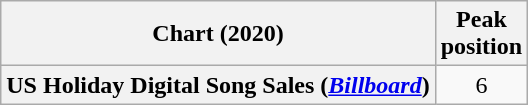<table class="wikitable unsortable plainrowheaders" style="text-align:center">
<tr>
<th scope="col">Chart (2020)</th>
<th scope="col">Peak<br>position</th>
</tr>
<tr>
<th scope="row">US Holiday Digital Song Sales (<a href='#'><em>Billboard</em></a>)</th>
<td style="text-align:center">6</td>
</tr>
</table>
